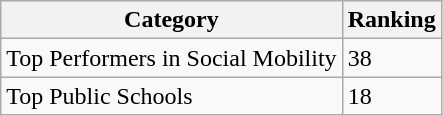<table class="wikitable">
<tr>
<th>Category</th>
<th>Ranking</th>
</tr>
<tr>
<td>Top Performers in Social Mobility</td>
<td>38</td>
</tr>
<tr>
<td>Top Public Schools</td>
<td>18</td>
</tr>
</table>
